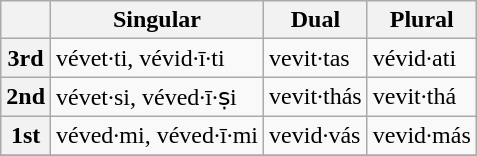<table class="wikitable" border="1">
<tr>
<th></th>
<th>Singular</th>
<th>Dual</th>
<th>Plural</th>
</tr>
<tr>
<th>3rd</th>
<td>vévet·ti, vévid·ī·ti</td>
<td>vevit·tas</td>
<td>vévid·ati</td>
</tr>
<tr>
<th>2nd</th>
<td>vévet·si, véved·ī·ṣi</td>
<td>vevit·thás</td>
<td>vevit·thá</td>
</tr>
<tr>
<th>1st</th>
<td>véved·mi, véved·ī·mi</td>
<td>vevid·vás</td>
<td>vevid·más</td>
</tr>
<tr>
</tr>
</table>
